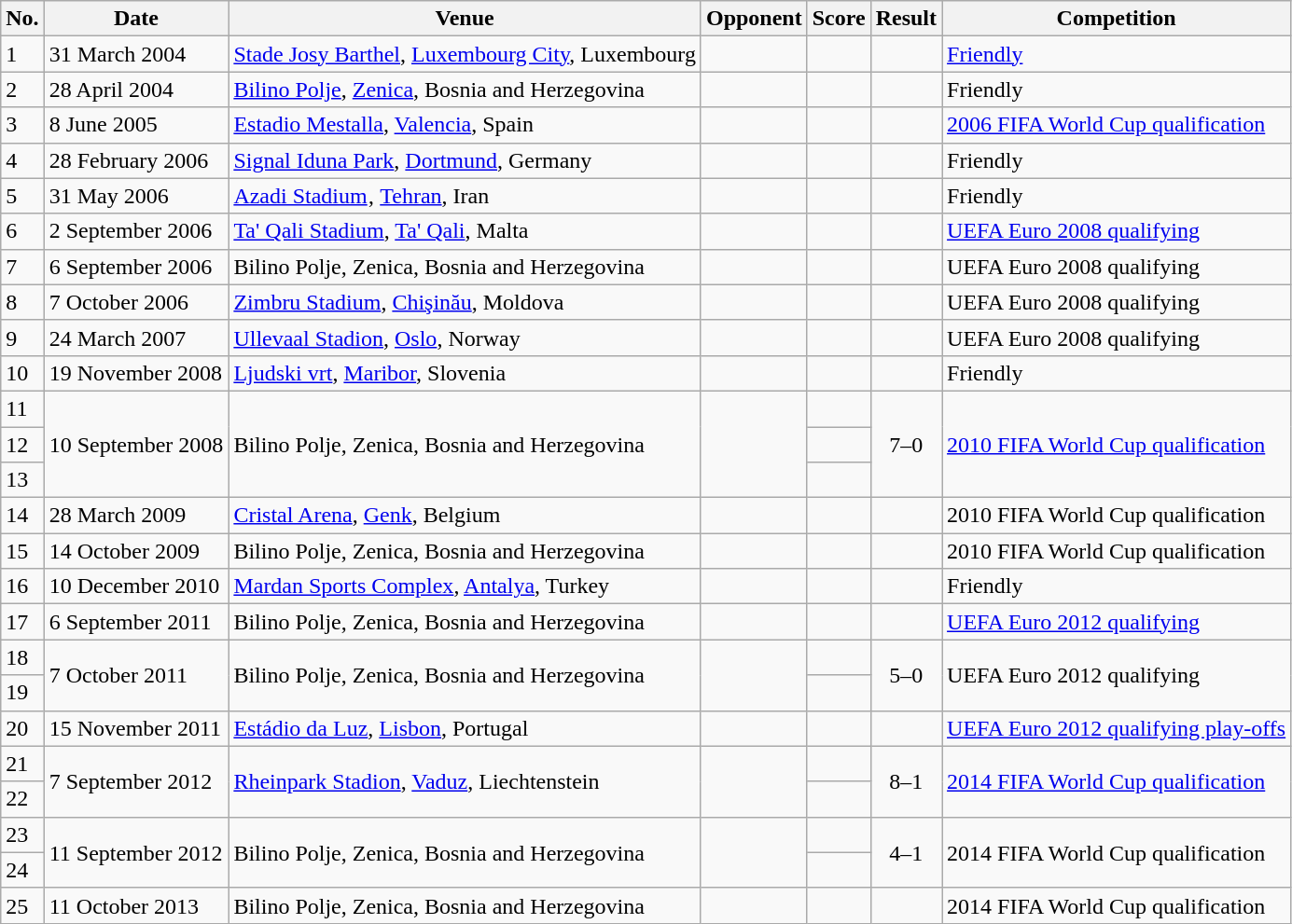<table class="wikitable sortable">
<tr>
<th scope="col">No.</th>
<th scope="col">Date</th>
<th scope="col">Venue</th>
<th scope="col">Opponent</th>
<th scope="col">Score</th>
<th scope="col">Result</th>
<th scope="col">Competition</th>
</tr>
<tr>
<td>1</td>
<td>31 March 2004</td>
<td><a href='#'>Stade Josy Barthel</a>, <a href='#'>Luxembourg City</a>, Luxembourg</td>
<td></td>
<td></td>
<td></td>
<td><a href='#'>Friendly</a></td>
</tr>
<tr>
<td>2</td>
<td>28 April 2004</td>
<td><a href='#'>Bilino Polje</a>, <a href='#'>Zenica</a>, Bosnia and Herzegovina</td>
<td></td>
<td></td>
<td></td>
<td>Friendly</td>
</tr>
<tr>
<td>3</td>
<td>8 June 2005</td>
<td><a href='#'>Estadio Mestalla</a>, <a href='#'>Valencia</a>, Spain</td>
<td></td>
<td></td>
<td></td>
<td><a href='#'>2006 FIFA World Cup qualification</a></td>
</tr>
<tr>
<td>4</td>
<td>28 February 2006</td>
<td><a href='#'>Signal Iduna Park</a>, <a href='#'>Dortmund</a>, Germany</td>
<td></td>
<td></td>
<td></td>
<td>Friendly</td>
</tr>
<tr>
<td>5</td>
<td>31 May 2006</td>
<td><a href='#'>Azadi Stadium</a>‚ <a href='#'>Tehran</a>, Iran</td>
<td></td>
<td></td>
<td></td>
<td>Friendly</td>
</tr>
<tr>
<td>6</td>
<td>2 September 2006</td>
<td><a href='#'>Ta' Qali Stadium</a>, <a href='#'>Ta' Qali</a>, Malta</td>
<td></td>
<td></td>
<td></td>
<td><a href='#'>UEFA Euro 2008 qualifying</a></td>
</tr>
<tr>
<td>7</td>
<td>6 September 2006</td>
<td>Bilino Polje, Zenica, Bosnia and Herzegovina</td>
<td></td>
<td></td>
<td></td>
<td>UEFA Euro 2008 qualifying</td>
</tr>
<tr>
<td>8</td>
<td>7 October 2006</td>
<td><a href='#'>Zimbru Stadium</a>, <a href='#'>Chişinău</a>, Moldova</td>
<td></td>
<td></td>
<td></td>
<td>UEFA Euro 2008 qualifying</td>
</tr>
<tr>
<td>9</td>
<td>24 March 2007</td>
<td><a href='#'>Ullevaal Stadion</a>, <a href='#'>Oslo</a>, Norway</td>
<td></td>
<td></td>
<td></td>
<td>UEFA Euro 2008 qualifying</td>
</tr>
<tr>
<td>10</td>
<td>19 November 2008</td>
<td><a href='#'>Ljudski vrt</a>, <a href='#'>Maribor</a>, Slovenia</td>
<td></td>
<td></td>
<td></td>
<td>Friendly</td>
</tr>
<tr>
<td>11</td>
<td rowspan=3>10 September 2008</td>
<td rowspan=3>Bilino Polje, Zenica, Bosnia and Herzegovina</td>
<td rowspan=3></td>
<td></td>
<td rowspan=3 style="text-align:center;">7–0</td>
<td rowspan=3><a href='#'>2010 FIFA World Cup qualification</a></td>
</tr>
<tr>
<td>12</td>
<td></td>
</tr>
<tr>
<td>13</td>
<td></td>
</tr>
<tr>
<td>14</td>
<td>28 March 2009</td>
<td><a href='#'>Cristal Arena</a>, <a href='#'>Genk</a>, Belgium</td>
<td></td>
<td></td>
<td></td>
<td>2010 FIFA World Cup qualification</td>
</tr>
<tr>
<td>15</td>
<td>14 October 2009</td>
<td>Bilino Polje, Zenica, Bosnia and Herzegovina</td>
<td></td>
<td></td>
<td></td>
<td>2010 FIFA World Cup qualification</td>
</tr>
<tr>
<td>16</td>
<td>10 December 2010</td>
<td><a href='#'>Mardan Sports Complex</a>, <a href='#'>Antalya</a>, Turkey</td>
<td></td>
<td></td>
<td></td>
<td>Friendly</td>
</tr>
<tr>
<td>17</td>
<td>6 September 2011</td>
<td>Bilino Polje, Zenica, Bosnia and Herzegovina</td>
<td></td>
<td></td>
<td></td>
<td><a href='#'>UEFA Euro 2012 qualifying</a></td>
</tr>
<tr>
<td>18</td>
<td rowspan="2">7 October 2011</td>
<td rowspan="2">Bilino Polje, Zenica, Bosnia and Herzegovina</td>
<td rowspan="2"></td>
<td></td>
<td rowspan="2" style="text-align:center;">5–0</td>
<td rowspan="2">UEFA Euro 2012 qualifying</td>
</tr>
<tr>
<td>19</td>
<td></td>
</tr>
<tr>
<td>20</td>
<td>15 November 2011</td>
<td><a href='#'>Estádio da Luz</a>, <a href='#'>Lisbon</a>, Portugal</td>
<td></td>
<td></td>
<td></td>
<td><a href='#'>UEFA Euro 2012 qualifying play-offs</a></td>
</tr>
<tr>
<td>21</td>
<td rowspan="2">7 September 2012</td>
<td rowspan="2"><a href='#'>Rheinpark Stadion</a>, <a href='#'>Vaduz</a>, Liechtenstein</td>
<td rowspan="2"></td>
<td></td>
<td rowspan="2" style="text-align:center;">8–1</td>
<td rowspan="2"><a href='#'>2014 FIFA World Cup qualification</a></td>
</tr>
<tr>
<td>22</td>
<td></td>
</tr>
<tr>
<td>23</td>
<td rowspan="2">11 September 2012</td>
<td rowspan="2">Bilino Polje, Zenica, Bosnia and Herzegovina</td>
<td rowspan="2"></td>
<td></td>
<td rowspan="2" style="text-align:center;">4–1</td>
<td rowspan="2">2014 FIFA World Cup qualification</td>
</tr>
<tr>
<td>24</td>
<td></td>
</tr>
<tr>
<td>25</td>
<td>11 October 2013</td>
<td>Bilino Polje, Zenica, Bosnia and Herzegovina</td>
<td></td>
<td></td>
<td></td>
<td>2014 FIFA World Cup qualification</td>
</tr>
</table>
